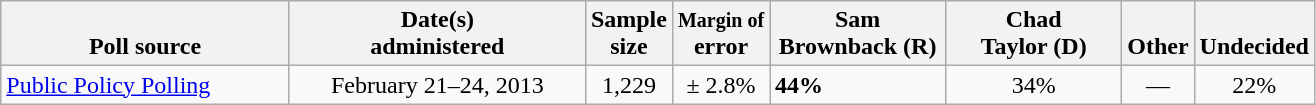<table class="wikitable">
<tr valign= bottom>
<th style="width:185px;">Poll source</th>
<th style="width:190px;">Date(s)<br>administered</th>
<th class=small>Sample<br>size</th>
<th><small>Margin of</small><br>error</th>
<th style="width:110px;">Sam<br>Brownback (R)</th>
<th style="width:110px;">Chad<br>Taylor (D)</th>
<th style="width:40px;">Other</th>
<th style="width:40px;">Undecided</th>
</tr>
<tr>
<td><a href='#'>Public Policy Polling</a></td>
<td align=center>February 21–24, 2013</td>
<td align=center>1,229</td>
<td align=center>± 2.8%</td>
<td><strong>44%</strong></td>
<td align=center>34%</td>
<td align=center>—</td>
<td align=center>22%</td>
</tr>
</table>
